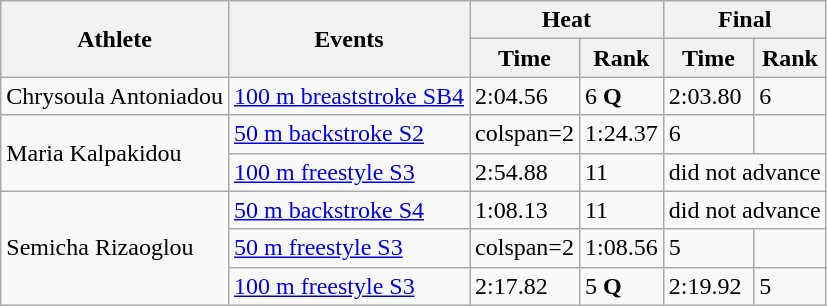<table class=wikitable>
<tr>
<th rowspan="2">Athlete</th>
<th rowspan="2">Events</th>
<th colspan="2">Heat</th>
<th colspan="2">Final</th>
</tr>
<tr>
<th>Time</th>
<th>Rank</th>
<th>Time</th>
<th>Rank</th>
</tr>
<tr>
<td>Chrysoula Antoniadou</td>
<td><a href='#'>100 m breaststroke SB4</a></td>
<td>2:04.56</td>
<td>6 <strong>Q</strong></td>
<td>2:03.80</td>
<td>6</td>
</tr>
<tr>
<td rowspan=2>Maria Kalpakidou</td>
<td><a href='#'>50 m backstroke S2</a></td>
<td>colspan=2 </td>
<td>1:24.37</td>
<td>6</td>
</tr>
<tr>
<td><a href='#'>100 m freestyle S3</a></td>
<td>2:54.88</td>
<td>11</td>
<td colspan=2>did not advance</td>
</tr>
<tr>
<td rowspan=3>Semicha Rizaoglou</td>
<td><a href='#'>50 m backstroke S4</a></td>
<td>1:08.13</td>
<td>11</td>
<td colspan=2>did not advance</td>
</tr>
<tr>
<td><a href='#'>50 m freestyle S3</a></td>
<td>colspan=2 </td>
<td>1:08.56</td>
<td>5</td>
</tr>
<tr>
<td><a href='#'>100 m freestyle S3</a></td>
<td>2:17.82</td>
<td>5 <strong>Q</strong></td>
<td>2:19.92</td>
<td>5</td>
</tr>
</table>
